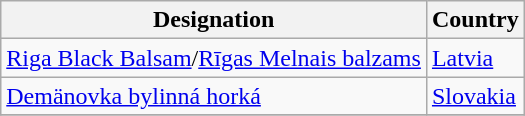<table class="wikitable">
<tr>
<th>Designation</th>
<th>Country</th>
</tr>
<tr>
<td><a href='#'>Riga Black Balsam</a>/<a href='#'>Rīgas Melnais balzams</a></td>
<td><a href='#'>Latvia</a></td>
</tr>
<tr>
<td><a href='#'>Demänovka bylinná horká</a></td>
<td><a href='#'>Slovakia</a></td>
</tr>
<tr>
</tr>
</table>
